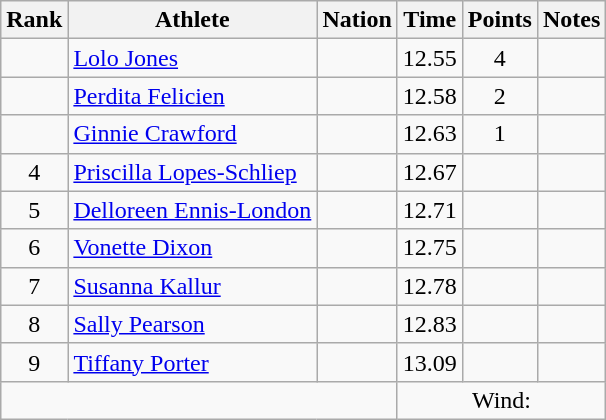<table class="wikitable mw-datatable sortable" style="text-align:center;">
<tr>
<th>Rank</th>
<th>Athlete</th>
<th>Nation</th>
<th>Time</th>
<th>Points</th>
<th>Notes</th>
</tr>
<tr>
<td></td>
<td align=left><a href='#'>Lolo Jones</a></td>
<td align=left></td>
<td>12.55</td>
<td>4</td>
<td></td>
</tr>
<tr>
<td></td>
<td align=left><a href='#'>Perdita Felicien</a></td>
<td align=left></td>
<td>12.58</td>
<td>2</td>
<td></td>
</tr>
<tr>
<td></td>
<td align=left><a href='#'>Ginnie Crawford</a></td>
<td align=left></td>
<td>12.63</td>
<td>1</td>
<td></td>
</tr>
<tr>
<td>4</td>
<td align=left><a href='#'>Priscilla Lopes-Schliep</a></td>
<td align=left></td>
<td>12.67</td>
<td></td>
<td></td>
</tr>
<tr>
<td>5</td>
<td align=left><a href='#'>Delloreen Ennis-London</a></td>
<td align=left></td>
<td>12.71</td>
<td></td>
<td></td>
</tr>
<tr>
<td>6</td>
<td align=left><a href='#'>Vonette Dixon</a></td>
<td align=left></td>
<td>12.75</td>
<td></td>
<td></td>
</tr>
<tr>
<td>7</td>
<td align=left><a href='#'>Susanna Kallur</a></td>
<td align=left></td>
<td>12.78</td>
<td></td>
<td></td>
</tr>
<tr>
<td>8</td>
<td align=left><a href='#'>Sally Pearson</a></td>
<td align=left></td>
<td>12.83</td>
<td></td>
<td></td>
</tr>
<tr>
<td>9</td>
<td align=left><a href='#'>Tiffany Porter</a></td>
<td align=left></td>
<td>13.09</td>
<td></td>
<td></td>
</tr>
<tr class="sortbottom">
<td colspan=3></td>
<td colspan=3>Wind: </td>
</tr>
</table>
